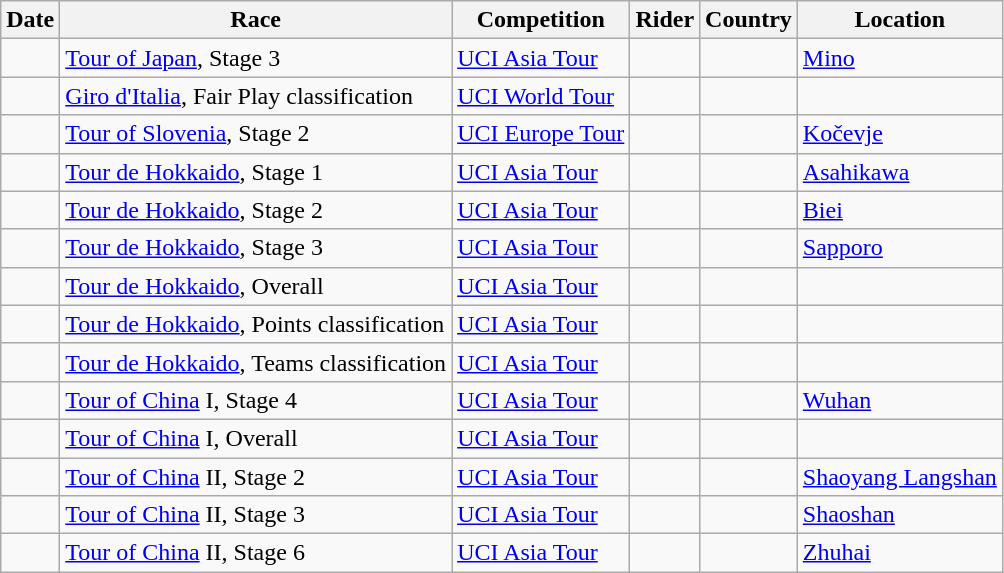<table class="wikitable sortable">
<tr>
<th>Date</th>
<th>Race</th>
<th>Competition</th>
<th>Rider</th>
<th>Country</th>
<th>Location</th>
</tr>
<tr>
<td></td>
<td><a href='#'>Tour of Japan</a>, Stage 3</td>
<td><a href='#'>UCI Asia Tour</a></td>
<td></td>
<td></td>
<td><a href='#'>Mino</a></td>
</tr>
<tr>
<td></td>
<td><a href='#'>Giro d'Italia</a>, Fair Play classification</td>
<td><a href='#'>UCI World Tour</a></td>
<td align="center"></td>
<td></td>
<td></td>
</tr>
<tr>
<td></td>
<td><a href='#'>Tour of Slovenia</a>, Stage 2</td>
<td><a href='#'>UCI Europe Tour</a></td>
<td></td>
<td></td>
<td><a href='#'>Kočevje</a></td>
</tr>
<tr>
<td></td>
<td><a href='#'>Tour de Hokkaido</a>, Stage 1</td>
<td><a href='#'>UCI Asia Tour</a></td>
<td></td>
<td></td>
<td><a href='#'>Asahikawa</a></td>
</tr>
<tr>
<td></td>
<td><a href='#'>Tour de Hokkaido</a>, Stage 2</td>
<td><a href='#'>UCI Asia Tour</a></td>
<td></td>
<td></td>
<td><a href='#'>Biei</a></td>
</tr>
<tr>
<td></td>
<td><a href='#'>Tour de Hokkaido</a>, Stage 3</td>
<td><a href='#'>UCI Asia Tour</a></td>
<td></td>
<td></td>
<td><a href='#'>Sapporo</a></td>
</tr>
<tr>
<td></td>
<td><a href='#'>Tour de Hokkaido</a>, Overall</td>
<td><a href='#'>UCI Asia Tour</a></td>
<td></td>
<td></td>
<td></td>
</tr>
<tr>
<td></td>
<td><a href='#'>Tour de Hokkaido</a>, Points classification</td>
<td><a href='#'>UCI Asia Tour</a></td>
<td></td>
<td></td>
<td></td>
</tr>
<tr>
<td></td>
<td><a href='#'>Tour de Hokkaido</a>, Teams classification</td>
<td><a href='#'>UCI Asia Tour</a></td>
<td align="center"></td>
<td></td>
<td></td>
</tr>
<tr>
<td></td>
<td><a href='#'>Tour of China</a> I, Stage 4</td>
<td><a href='#'>UCI Asia Tour</a></td>
<td></td>
<td></td>
<td><a href='#'>Wuhan</a></td>
</tr>
<tr>
<td></td>
<td><a href='#'>Tour of China</a> I, Overall</td>
<td><a href='#'>UCI Asia Tour</a></td>
<td></td>
<td></td>
<td></td>
</tr>
<tr>
<td></td>
<td><a href='#'>Tour of China</a> II, Stage 2</td>
<td><a href='#'>UCI Asia Tour</a></td>
<td></td>
<td></td>
<td><a href='#'>Shaoyang Langshan</a></td>
</tr>
<tr>
<td></td>
<td><a href='#'>Tour of China</a> II, Stage 3</td>
<td><a href='#'>UCI Asia Tour</a></td>
<td></td>
<td></td>
<td><a href='#'>Shaoshan</a></td>
</tr>
<tr>
<td></td>
<td><a href='#'>Tour of China</a> II, Stage 6</td>
<td><a href='#'>UCI Asia Tour</a></td>
<td></td>
<td></td>
<td><a href='#'>Zhuhai</a></td>
</tr>
</table>
